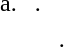<table style="margin-left:13px; line-height:150%">
<tr>
<td align="right" valign="top">a.  </td>
<td>.<br>    .</td>
</tr>
</table>
